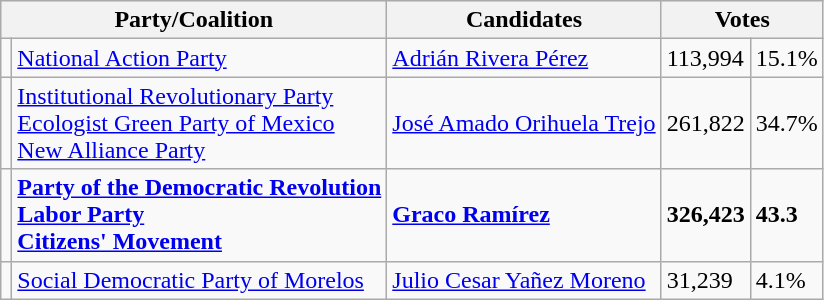<table class="wikitable">
<tr style="background:#efefef;">
<th Colspan = 2><strong>Party/Coalition</strong></th>
<th><strong>Candidates</strong></th>
<th Colspan = 2><strong>Votes</strong></th>
</tr>
<tr>
<td></td>
<td><a href='#'>National Action Party</a></td>
<td><a href='#'>Adrián Rivera Pérez</a></td>
<td>113,994</td>
<td>15.1%</td>
</tr>
<tr>
<td>  </td>
<td><a href='#'>Institutional Revolutionary Party</a><br><a href='#'>Ecologist Green Party of Mexico</a><br><a href='#'>New Alliance Party</a></td>
<td><a href='#'>José Amado Orihuela Trejo</a></td>
<td>261,822</td>
<td>34.7%</td>
</tr>
<tr>
<td>  </td>
<td><strong><a href='#'>Party of the Democratic Revolution</a><br><a href='#'>Labor Party</a><br><a href='#'>Citizens' Movement</a></strong></td>
<td><strong><a href='#'>Graco Ramírez</a></strong></td>
<td><strong>326,423</strong></td>
<td><strong>43.3</strong> </td>
</tr>
<tr>
<td></td>
<td><a href='#'>Social Democratic Party of Morelos</a></td>
<td><a href='#'>Julio Cesar Yañez Moreno</a></td>
<td>31,239</td>
<td>4.1%</td>
</tr>
</table>
